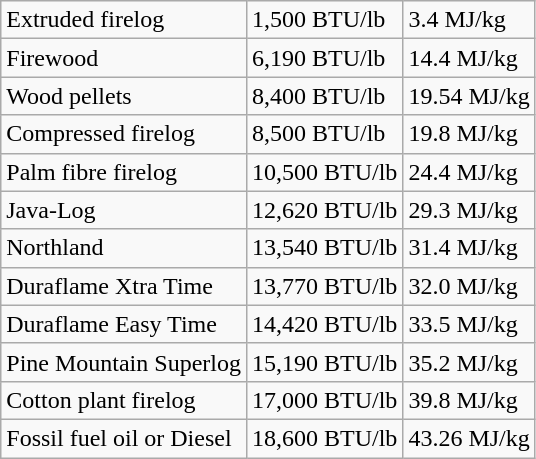<table class="wikitable">
<tr>
<td>Extruded firelog</td>
<td>1,500 BTU/lb</td>
<td>3.4 MJ/kg</td>
</tr>
<tr>
<td>Firewood</td>
<td>6,190 BTU/lb</td>
<td>14.4 MJ/kg</td>
</tr>
<tr>
<td>Wood pellets</td>
<td>8,400 BTU/lb</td>
<td>19.54 MJ/kg</td>
</tr>
<tr>
<td>Compressed firelog</td>
<td>8,500 BTU/lb</td>
<td>19.8 MJ/kg</td>
</tr>
<tr>
<td>Palm fibre firelog</td>
<td>10,500 BTU/lb</td>
<td>24.4 MJ/kg</td>
</tr>
<tr>
<td>Java-Log</td>
<td>12,620 BTU/lb</td>
<td>29.3 MJ/kg</td>
</tr>
<tr>
<td>Northland</td>
<td>13,540 BTU/lb</td>
<td>31.4 MJ/kg</td>
</tr>
<tr>
<td>Duraflame Xtra Time</td>
<td>13,770 BTU/lb</td>
<td>32.0 MJ/kg</td>
</tr>
<tr>
<td>Duraflame Easy Time</td>
<td>14,420 BTU/lb</td>
<td>33.5 MJ/kg</td>
</tr>
<tr>
<td>Pine Mountain Superlog</td>
<td>15,190 BTU/lb</td>
<td>35.2 MJ/kg</td>
</tr>
<tr>
<td>Cotton plant firelog</td>
<td>17,000 BTU/lb</td>
<td>39.8 MJ/kg</td>
</tr>
<tr>
<td>Fossil fuel oil or Diesel</td>
<td>18,600 BTU/lb</td>
<td>43.26 MJ/kg</td>
</tr>
</table>
